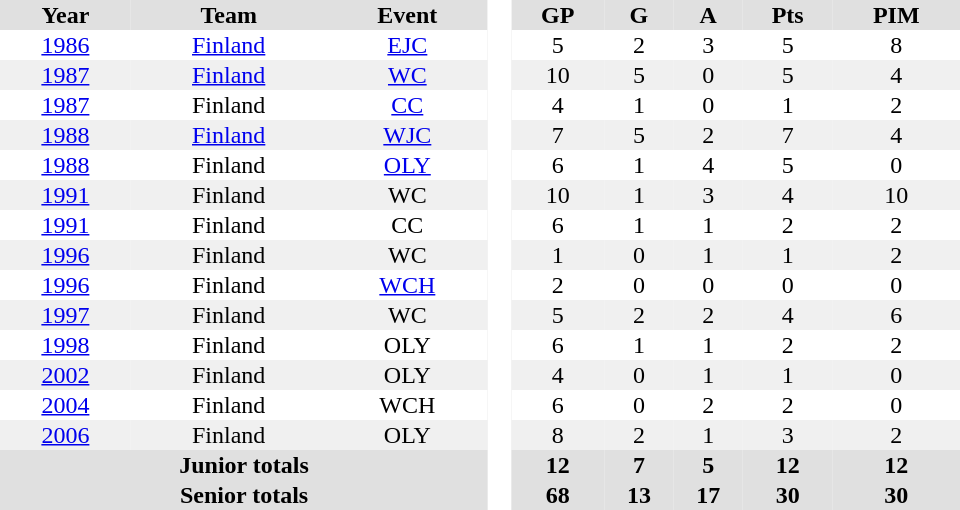<table border="0" cellpadding="1" cellspacing="0" style="text-align:center; width:40em">
<tr ALIGN="center" bgcolor="#e0e0e0">
<th>Year</th>
<th>Team</th>
<th>Event</th>
<th rowspan="99" bgcolor="#ffffff"> </th>
<th>GP</th>
<th>G</th>
<th>A</th>
<th>Pts</th>
<th>PIM</th>
</tr>
<tr>
<td><a href='#'>1986</a></td>
<td><a href='#'>Finland</a></td>
<td><a href='#'>EJC</a></td>
<td>5</td>
<td>2</td>
<td>3</td>
<td>5</td>
<td>8</td>
</tr>
<tr bgcolor="#f0f0f0">
<td><a href='#'>1987</a></td>
<td><a href='#'>Finland</a></td>
<td><a href='#'>WC</a></td>
<td>10</td>
<td>5</td>
<td>0</td>
<td>5</td>
<td>4</td>
</tr>
<tr>
<td><a href='#'>1987</a></td>
<td>Finland</td>
<td><a href='#'>CC</a></td>
<td>4</td>
<td>1</td>
<td>0</td>
<td>1</td>
<td>2</td>
</tr>
<tr bgcolor="#f0f0f0">
<td><a href='#'>1988</a></td>
<td><a href='#'>Finland</a></td>
<td><a href='#'>WJC</a></td>
<td>7</td>
<td>5</td>
<td>2</td>
<td>7</td>
<td>4</td>
</tr>
<tr>
<td><a href='#'>1988</a></td>
<td>Finland</td>
<td><a href='#'>OLY</a></td>
<td>6</td>
<td>1</td>
<td>4</td>
<td>5</td>
<td>0</td>
</tr>
<tr bgcolor="#f0f0f0">
<td><a href='#'>1991</a></td>
<td>Finland</td>
<td>WC</td>
<td>10</td>
<td>1</td>
<td>3</td>
<td>4</td>
<td>10</td>
</tr>
<tr>
<td><a href='#'>1991</a></td>
<td>Finland</td>
<td>CC</td>
<td>6</td>
<td>1</td>
<td>1</td>
<td>2</td>
<td>2</td>
</tr>
<tr bgcolor="#f0f0f0">
<td><a href='#'>1996</a></td>
<td>Finland</td>
<td>WC</td>
<td>1</td>
<td>0</td>
<td>1</td>
<td>1</td>
<td>2</td>
</tr>
<tr>
<td><a href='#'>1996</a></td>
<td>Finland</td>
<td><a href='#'>WCH</a></td>
<td>2</td>
<td>0</td>
<td>0</td>
<td>0</td>
<td>0</td>
</tr>
<tr bgcolor="#f0f0f0">
<td><a href='#'>1997</a></td>
<td>Finland</td>
<td>WC</td>
<td>5</td>
<td>2</td>
<td>2</td>
<td>4</td>
<td>6</td>
</tr>
<tr>
<td><a href='#'>1998</a></td>
<td>Finland</td>
<td>OLY</td>
<td>6</td>
<td>1</td>
<td>1</td>
<td>2</td>
<td>2</td>
</tr>
<tr bgcolor="#f0f0f0">
<td><a href='#'>2002</a></td>
<td>Finland</td>
<td>OLY</td>
<td>4</td>
<td>0</td>
<td>1</td>
<td>1</td>
<td>0</td>
</tr>
<tr>
<td><a href='#'>2004</a></td>
<td>Finland</td>
<td>WCH</td>
<td>6</td>
<td>0</td>
<td>2</td>
<td>2</td>
<td>0</td>
</tr>
<tr bgcolor="#f0f0f0">
<td><a href='#'>2006</a></td>
<td>Finland</td>
<td>OLY</td>
<td>8</td>
<td>2</td>
<td>1</td>
<td>3</td>
<td>2</td>
</tr>
<tr bgcolor="#e0e0e0">
<th colspan=3>Junior totals</th>
<th>12</th>
<th>7</th>
<th>5</th>
<th>12</th>
<th>12</th>
</tr>
<tr bgcolor="#e0e0e0">
<th colspan=3>Senior totals</th>
<th>68</th>
<th>13</th>
<th>17</th>
<th>30</th>
<th>30</th>
</tr>
</table>
